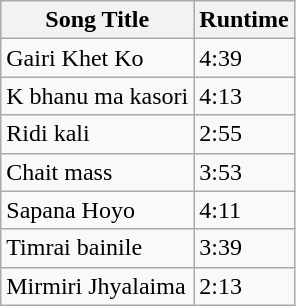<table class="wikitable">
<tr>
<th>Song Title</th>
<th>Runtime</th>
</tr>
<tr>
<td>Gairi Khet Ko</td>
<td>4:39</td>
</tr>
<tr>
<td>K bhanu ma kasori</td>
<td>4:13</td>
</tr>
<tr>
<td>Ridi kali</td>
<td>2:55</td>
</tr>
<tr>
<td>Chait mass</td>
<td>3:53</td>
</tr>
<tr>
<td>Sapana Hoyo</td>
<td>4:11</td>
</tr>
<tr>
<td>Timrai bainile</td>
<td>3:39</td>
</tr>
<tr>
<td>Mirmiri Jhyalaima</td>
<td>2:13</td>
</tr>
</table>
